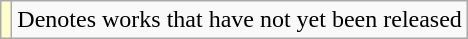<table class="wikitable">
<tr>
<td style="background:#FFFFCC;"></td>
<td>Denotes works that have not yet been released</td>
</tr>
</table>
